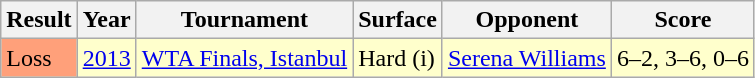<table class="sortable wikitable">
<tr>
<th>Result</th>
<th>Year</th>
<th>Tournament</th>
<th>Surface</th>
<th>Opponent</th>
<th>Score</th>
</tr>
<tr style="background:#ffc;">
<td bgcolor=ffa07a>Loss</td>
<td><a href='#'>2013</a></td>
<td><a href='#'>WTA Finals, Istanbul</a></td>
<td>Hard (i)</td>
<td> <a href='#'>Serena Williams</a></td>
<td>6–2, 3–6, 0–6</td>
</tr>
</table>
